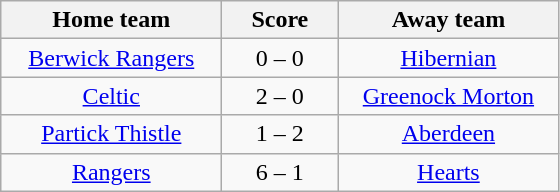<table class="wikitable" style="text-align: center">
<tr>
<th width=140>Home team</th>
<th width=70>Score</th>
<th width=140>Away team</th>
</tr>
<tr>
<td><a href='#'>Berwick Rangers</a></td>
<td>0 – 0</td>
<td><a href='#'>Hibernian</a></td>
</tr>
<tr>
<td><a href='#'>Celtic</a></td>
<td>2 – 0</td>
<td><a href='#'>Greenock Morton</a></td>
</tr>
<tr>
<td><a href='#'>Partick Thistle</a></td>
<td>1 – 2</td>
<td><a href='#'>Aberdeen</a></td>
</tr>
<tr>
<td><a href='#'>Rangers</a></td>
<td>6 – 1</td>
<td><a href='#'>Hearts</a></td>
</tr>
</table>
